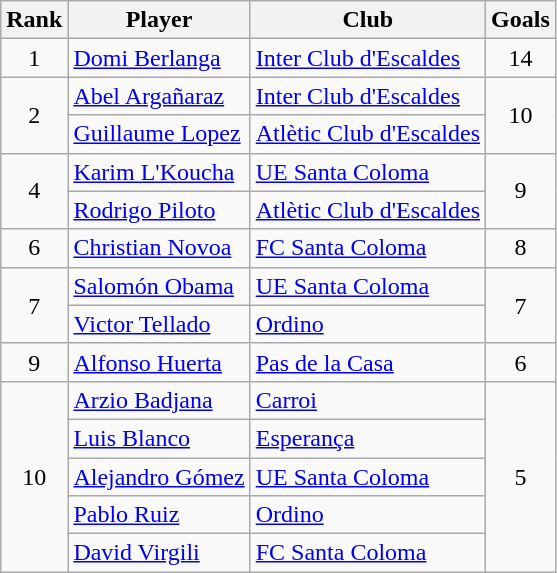<table class="wikitable" style="text-align:center;">
<tr>
<th>Rank</th>
<th>Player</th>
<th>Club</th>
<th>Goals</th>
</tr>
<tr>
<td>1</td>
<td align="left"> <a href='#'>Domi Berlanga</a></td>
<td align="left"><a href='#'>Inter Club d'Escaldes</a></td>
<td>14</td>
</tr>
<tr>
<td rowspan="2">2</td>
<td align="left"> <a href='#'>Abel Argañaraz</a></td>
<td align="left"><a href='#'>Inter Club d'Escaldes</a></td>
<td rowspan="2">10</td>
</tr>
<tr>
<td align="left"> <a href='#'>Guillaume Lopez</a></td>
<td align="left"><a href='#'>Atlètic Club d'Escaldes</a></td>
</tr>
<tr>
<td rowspan="2">4</td>
<td align="left"> <a href='#'>Karim L'Koucha</a></td>
<td align="left"><a href='#'>UE Santa Coloma</a></td>
<td rowspan="2">9</td>
</tr>
<tr>
<td align="left"> <a href='#'>Rodrigo Piloto</a></td>
<td align="left"><a href='#'>Atlètic Club d'Escaldes</a></td>
</tr>
<tr>
<td>6</td>
<td align="left"> <a href='#'>Christian Novoa</a></td>
<td align="left"><a href='#'>FC Santa Coloma</a></td>
<td>8</td>
</tr>
<tr>
<td rowspan="2">7</td>
<td align="left"> <a href='#'>Salomón Obama</a></td>
<td align="left"><a href='#'>UE Santa Coloma</a></td>
<td rowspan="2">7</td>
</tr>
<tr>
<td align="left"> <a href='#'>Victor Tellado</a></td>
<td align="left"><a href='#'>Ordino</a></td>
</tr>
<tr>
<td>9</td>
<td align="left"> <a href='#'>Alfonso Huerta</a></td>
<td align="left"><a href='#'>Pas de la Casa</a></td>
<td>6</td>
</tr>
<tr>
<td rowspan="5">10</td>
<td align="left"> <a href='#'>Arzio Badjana</a></td>
<td align="left"><a href='#'>Carroi</a></td>
<td rowspan="5">5</td>
</tr>
<tr>
<td align="left"> <a href='#'>Luis Blanco</a></td>
<td align="left"><a href='#'>Esperança</a></td>
</tr>
<tr>
<td align="left"> <a href='#'>Alejandro Gómez</a></td>
<td align="left"><a href='#'>UE Santa Coloma</a></td>
</tr>
<tr>
<td align="left"> <a href='#'>Pablo Ruiz</a></td>
<td align="left"><a href='#'>Ordino</a></td>
</tr>
<tr>
<td align="left"> <a href='#'>David Virgili</a></td>
<td align="left"><a href='#'>FC Santa Coloma</a></td>
</tr>
</table>
